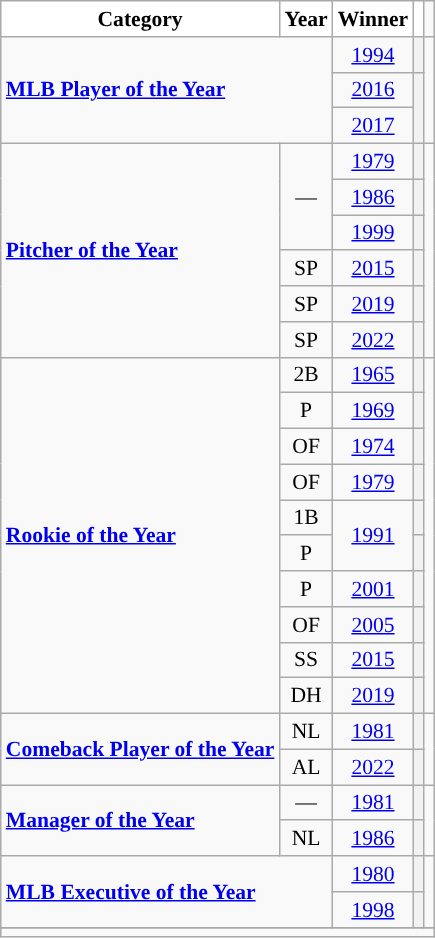<table class="wikitable sortable plainrowheaders" style="font-size: 90%; style="text-align:center">
<tr>
<th scope="col" style="background-color:#ffffff; border-top:#">Category</th>
<th scope="col" style="background-color:#ffffff; border-top:#">Year</th>
<th scope="col" style="background-color:#ffffff; border-top:#">Winner</th>
<th scope="col" class="unsortable" style="background-color:#ffffff; border-top:#"></th>
</tr>
<tr>
<td scope="row" rowspan="3" colspan="2" style="text-align:left"><strong><a href='#'>MLB Player of the Year</a></strong></td>
<td style="text-align:center"><a href='#'>1994</a></td>
<th scope="row" style="text-align:center"><strong></strong></th>
<td rowspan="3" style="text-align:center"></td>
</tr>
<tr>
<td style="text-align:center"><a href='#'>2016</a></td>
<th scope="row" rowspan="2" style="text-align:center"><strong></strong></th>
</tr>
<tr>
<td style="text-align:center"><a href='#'>2017</a></td>
</tr>
<tr>
<td scope="row" rowspan="6" style="text-align:left"><strong><a href='#'>Pitcher of the Year</a></strong></td>
<td style="text-align:center" rowspan="3">—</td>
<td style="text-align:center"><a href='#'>1979</a></td>
<th scope="row" style="text-align:center"><strong></strong></th>
<td rowspan="6" style="text-align:center"></td>
</tr>
<tr>
<td style="text-align:center"><a href='#'>1986</a></td>
<th scope="row" style="text-align:center"><strong></strong></th>
</tr>
<tr>
<td style="text-align:center"><a href='#'>1999</a></td>
<th scope="row" style="text-align:center"><strong></strong></th>
</tr>
<tr>
<td style="text-align:center">SP</td>
<td style="text-align:center"><a href='#'>2015</a></td>
<th scope="row" style="text-align:center"><strong></strong></th>
</tr>
<tr>
<td style="text-align:center">SP</td>
<td style="text-align:center"><a href='#'>2019</a></td>
<th scope="row" style="text-align:center"><strong></strong></th>
</tr>
<tr>
<td style="text-align:center">SP</td>
<td style="text-align:center"><a href='#'>2022</a></td>
<th scope="row" style="text-align:center"><strong></strong></th>
</tr>
<tr>
<td scope="row" rowspan="10" style="text-align:left"><strong><a href='#'>Rookie of the Year</a></strong></td>
<td style="text-align:center">2B</td>
<td style="text-align:center"><a href='#'>1965</a></td>
<th scope="row" style="text-align:center"><strong></strong></th>
<td rowspan="10" style="text-align:center"><br></td>
</tr>
<tr>
<td style="text-align:center">P</td>
<td style="text-align:center"><a href='#'>1969</a></td>
<th scope="row" style="text-align:center"><strong></strong></th>
</tr>
<tr>
<td style="text-align:center">OF</td>
<td style="text-align:center"><a href='#'>1974</a></td>
<th scope="row" style="text-align:center"><strong></strong></th>
</tr>
<tr>
<td style="text-align:center">OF</td>
<td style="text-align:center"><a href='#'>1979</a></td>
<th scope="row" style="text-align:center"><strong></strong></th>
</tr>
<tr>
<td style="text-align:center">1B</td>
<td style="text-align:center" rowspan="2"><a href='#'>1991</a></td>
<th scope="row" style="text-align:center"><strong></strong></th>
</tr>
<tr>
<td style="text-align:center">P</td>
<th scope="row" style="text-align:center"><strong></strong></th>
</tr>
<tr>
<td style="text-align:center">P</td>
<td style="text-align:center"><a href='#'>2001</a></td>
<th scope="row" style="text-align:center"><strong></strong></th>
</tr>
<tr>
<td style="text-align:center">OF</td>
<td style="text-align:center"><a href='#'>2005</a></td>
<th scope="row" style="text-align:center"><strong></strong></th>
</tr>
<tr>
<td style="text-align:center">SS</td>
<td style="text-align:center"><a href='#'>2015</a></td>
<th scope="row" style="text-align:center"><strong></strong></th>
</tr>
<tr>
<td style="text-align:center">DH</td>
<td style="text-align:center"><a href='#'>2019</a></td>
<th scope="row" style="text-align:center"><strong></strong></th>
</tr>
<tr>
<td scope="row" rowspan="2" style="text-align:left"><strong><a href='#'>Comeback Player of the Year</a></strong></td>
<td style="text-align:center">NL</td>
<td style="text-align:center"><a href='#'>1981</a></td>
<th scope="row" style="text-align:center"><strong></strong></th>
<td rowspan="2" style="text-align:center"></td>
</tr>
<tr>
<td style="text-align:center">AL</td>
<td style="text-align:center"><a href='#'>2022</a></td>
<th scope="row" style="text-align:center"><strong></strong></th>
</tr>
<tr>
<td scope="row" rowspan="2" style="text-align:left"><strong><a href='#'>Manager of the Year</a></strong></td>
<td style="text-align:center">—</td>
<td style="text-align:center"><a href='#'>1981</a></td>
<th scope="row" style="text-align:center"><strong></strong></th>
<td rowspan="2" style="text-align:center"></td>
</tr>
<tr>
<td style="text-align:center">NL</td>
<td style="text-align:center"><a href='#'>1986</a></td>
<th scope="row" style="text-align:center"><strong></strong></th>
</tr>
<tr>
<td scope="row" rowspan="2" colspan="2" style="text-align:left"><strong><a href='#'>MLB Executive of the Year</a></strong></td>
<td style="text-align:center"><a href='#'>1980</a></td>
<th scope="row" style="text-align:center"><strong></strong></th>
<td rowspan="2" style="text-align:center"></td>
</tr>
<tr>
<td style="text-align:center"><a href='#'>1998</a></td>
<th scope="row" style="text-align:center"><strong></strong></th>
</tr>
<tr>
</tr>
<tr class="sortbottom">
<td style="text-align:right"; colspan="5"></td>
</tr>
</table>
